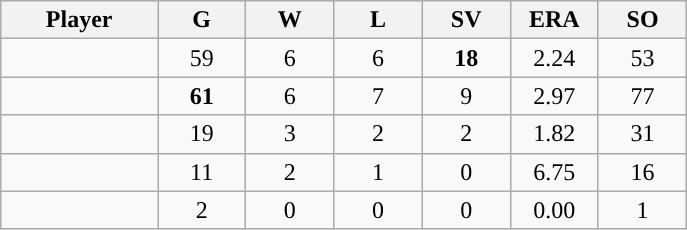<table class="wikitable sortable">
<tr>
<th bgcolor="#DDDDFF" width="16%">Player</th>
<th bgcolor="#DDDDFF" width="9%">G</th>
<th bgcolor="#DDDDFF" width="9%">W</th>
<th bgcolor="#DDDDFF" width="9%">L</th>
<th bgcolor="#DDDDFF" width="9%">SV</th>
<th bgcolor="#DDDDFF" width="9%">ERA</th>
<th bgcolor="#DDDDFF" width="9%">SO</th>
</tr>
<tr align="center">
<td></td>
<td>59</td>
<td>6</td>
<td>6</td>
<td><strong>18</strong></td>
<td>2.24</td>
<td>53</td>
</tr>
<tr align=center>
<td></td>
<td><strong>61</strong></td>
<td>6</td>
<td>7</td>
<td>9</td>
<td>2.97</td>
<td>77</td>
</tr>
<tr align="center">
<td></td>
<td>19</td>
<td>3</td>
<td>2</td>
<td>2</td>
<td>1.82</td>
<td>31</td>
</tr>
<tr align="center">
<td></td>
<td>11</td>
<td>2</td>
<td>1</td>
<td>0</td>
<td>6.75</td>
<td>16</td>
</tr>
<tr align="center">
<td></td>
<td>2</td>
<td>0</td>
<td>0</td>
<td>0</td>
<td>0.00</td>
<td>1</td>
</tr>
</table>
